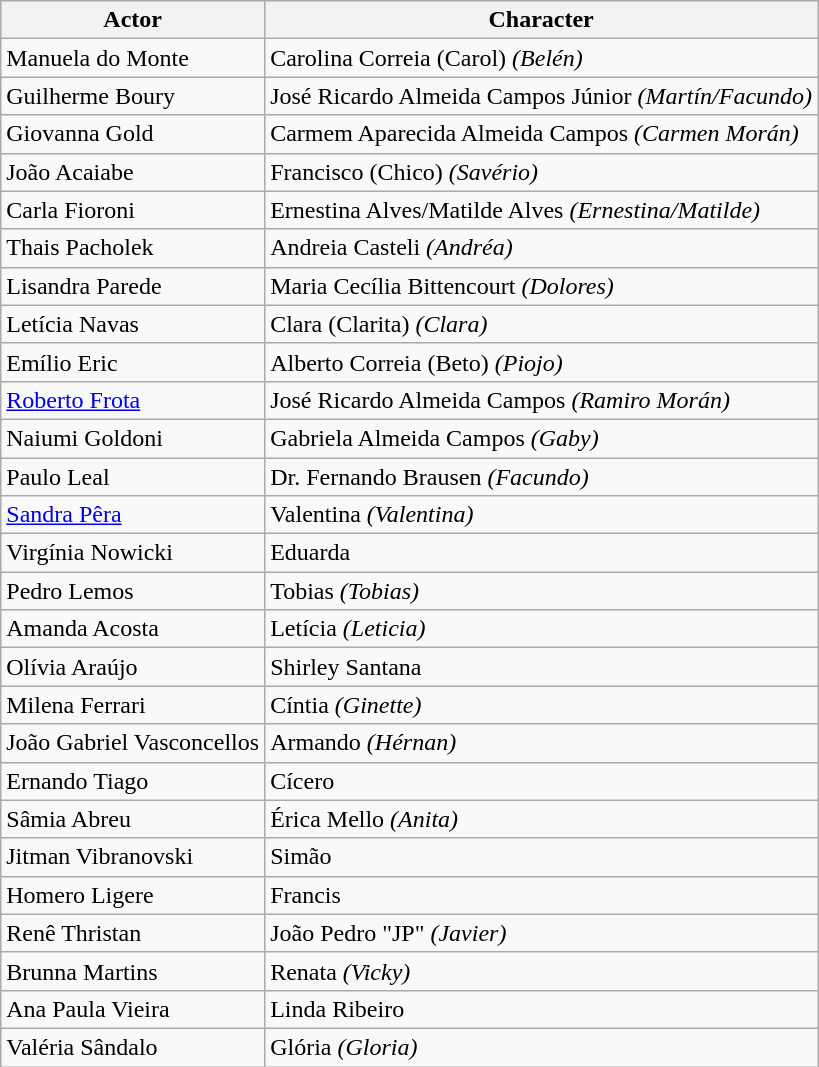<table class="wikitable">
<tr>
<th>Actor</th>
<th>Character</th>
</tr>
<tr>
<td>Manuela do Monte</td>
<td>Carolina Correia (Carol) <em>(Belén)</em></td>
</tr>
<tr>
<td>Guilherme Boury</td>
<td>José Ricardo Almeida Campos Júnior <em>(Martín/Facundo)</em></td>
</tr>
<tr>
<td>Giovanna Gold</td>
<td>Carmem Aparecida Almeida Campos <em>(Carmen Morán)</em></td>
</tr>
<tr>
<td>João Acaiabe</td>
<td>Francisco (Chico) <em>(Savério)</em></td>
</tr>
<tr>
<td>Carla Fioroni</td>
<td>Ernestina Alves/Matilde Alves <em>(Ernestina/Matilde)</em></td>
</tr>
<tr>
<td>Thais Pacholek</td>
<td>Andreia Casteli <em>(Andréa)</em></td>
</tr>
<tr>
<td>Lisandra Parede</td>
<td>Maria Cecília Bittencourt <em>(Dolores)</em></td>
</tr>
<tr>
<td>Letícia Navas</td>
<td>Clara (Clarita) <em>(Clara)</em></td>
</tr>
<tr>
<td>Emílio Eric</td>
<td>Alberto Correia (Beto) <em>(Piojo)</em></td>
</tr>
<tr>
<td><a href='#'>Roberto Frota</a></td>
<td>José Ricardo Almeida Campos <em>(Ramiro Morán)</em></td>
</tr>
<tr>
<td>Naiumi Goldoni</td>
<td>Gabriela Almeida Campos <em>(Gaby)</em></td>
</tr>
<tr>
<td>Paulo Leal</td>
<td>Dr. Fernando Brausen <em>(Facundo)</em></td>
</tr>
<tr>
<td><a href='#'>Sandra Pêra</a></td>
<td>Valentina <em>(Valentina)</em></td>
</tr>
<tr>
<td>Virgínia Nowicki</td>
<td>Eduarda</td>
</tr>
<tr>
<td>Pedro Lemos</td>
<td>Tobias <em>(Tobias)</em></td>
</tr>
<tr>
<td>Amanda Acosta</td>
<td>Letícia <em>(Leticia)</em></td>
</tr>
<tr>
<td>Olívia Araújo</td>
<td>Shirley Santana</td>
</tr>
<tr>
<td>Milena Ferrari</td>
<td>Cíntia <em>(Ginette)</em></td>
</tr>
<tr>
<td>João Gabriel Vasconcellos</td>
<td>Armando <em>(Hérnan)</em></td>
</tr>
<tr>
<td>Ernando Tiago</td>
<td>Cícero</td>
</tr>
<tr>
<td>Sâmia Abreu</td>
<td>Érica Mello <em>(Anita)</em></td>
</tr>
<tr>
<td>Jitman Vibranovski</td>
<td>Simão</td>
</tr>
<tr>
<td>Homero Ligere</td>
<td>Francis</td>
</tr>
<tr>
<td>Renê Thristan</td>
<td>João Pedro "JP" <em>(Javier)</em></td>
</tr>
<tr>
<td>Brunna Martins</td>
<td>Renata <em>(Vicky)</em></td>
</tr>
<tr>
<td>Ana Paula Vieira</td>
<td>Linda Ribeiro</td>
</tr>
<tr>
<td>Valéria Sândalo</td>
<td>Glória <em>(Gloria)</em></td>
</tr>
</table>
